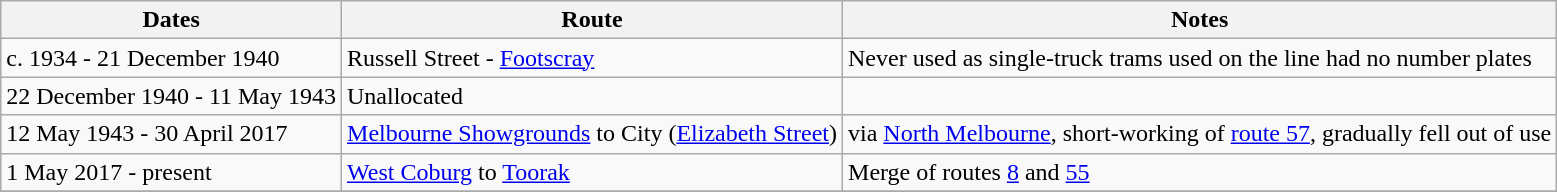<table class="wikitable sortable">
<tr>
<th>Dates</th>
<th>Route</th>
<th>Notes</th>
</tr>
<tr>
<td>c. 1934 - 21 December 1940</td>
<td>Russell Street - <a href='#'>Footscray</a></td>
<td>Never used as single-truck trams used on the line had no number plates</td>
</tr>
<tr>
<td>22 December 1940 - 11 May 1943</td>
<td>Unallocated</td>
<td></td>
</tr>
<tr>
<td>12 May 1943 - 30 April 2017</td>
<td><a href='#'>Melbourne Showgrounds</a> to City (<a href='#'>Elizabeth Street</a>)</td>
<td>via <a href='#'>North Melbourne</a>, short-working of <a href='#'>route 57</a>, gradually fell out of use</td>
</tr>
<tr>
<td>1 May 2017 - present</td>
<td><a href='#'>West Coburg</a> to <a href='#'>Toorak</a></td>
<td>Merge of routes <a href='#'>8</a> and <a href='#'>55</a></td>
</tr>
<tr>
</tr>
</table>
